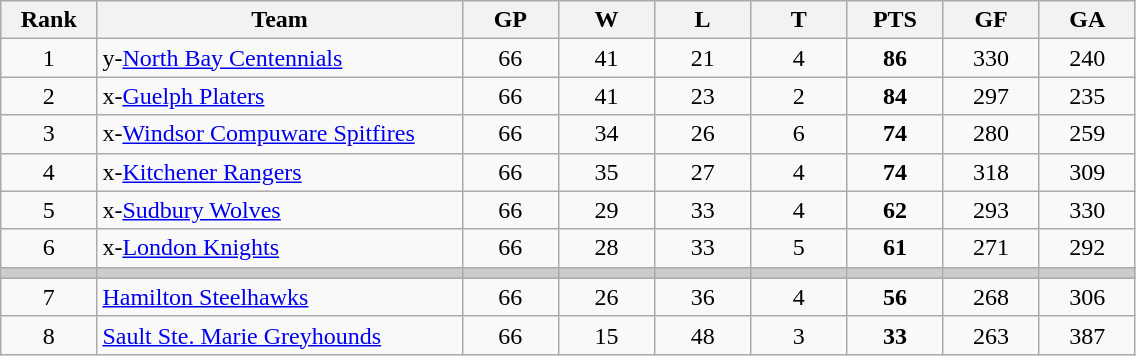<table class="wikitable sortable" style="text-align:center">
<tr>
<th width="7.5%">Rank</th>
<th width="28.5%">Team</th>
<th width="7.5%">GP</th>
<th width="7.5%">W</th>
<th width="7.5%">L</th>
<th width="7.5%">T</th>
<th width="7.5%">PTS</th>
<th width="7.5%">GF</th>
<th width="7.5%">GA</th>
</tr>
<tr>
<td>1</td>
<td align=left>y-<a href='#'>North Bay Centennials</a></td>
<td>66</td>
<td>41</td>
<td>21</td>
<td>4</td>
<td><strong>86</strong></td>
<td>330</td>
<td>240</td>
</tr>
<tr>
<td>2</td>
<td align=left>x-<a href='#'>Guelph Platers</a></td>
<td>66</td>
<td>41</td>
<td>23</td>
<td>2</td>
<td><strong>84</strong></td>
<td>297</td>
<td>235</td>
</tr>
<tr>
<td>3</td>
<td align=left>x-<a href='#'>Windsor Compuware Spitfires</a></td>
<td>66</td>
<td>34</td>
<td>26</td>
<td>6</td>
<td><strong>74</strong></td>
<td>280</td>
<td>259</td>
</tr>
<tr>
<td>4</td>
<td align=left>x-<a href='#'>Kitchener Rangers</a></td>
<td>66</td>
<td>35</td>
<td>27</td>
<td>4</td>
<td><strong>74</strong></td>
<td>318</td>
<td>309</td>
</tr>
<tr>
<td>5</td>
<td align=left>x-<a href='#'>Sudbury Wolves</a></td>
<td>66</td>
<td>29</td>
<td>33</td>
<td>4</td>
<td><strong>62</strong></td>
<td>293</td>
<td>330</td>
</tr>
<tr>
<td>6</td>
<td align=left>x-<a href='#'>London Knights</a></td>
<td>66</td>
<td>28</td>
<td>33</td>
<td>5</td>
<td><strong>61</strong></td>
<td>271</td>
<td>292</td>
</tr>
<tr style="background-color:#cccccc;">
<td></td>
<td></td>
<td></td>
<td></td>
<td></td>
<td></td>
<td></td>
<td></td>
<td></td>
</tr>
<tr>
<td>7</td>
<td align=left><a href='#'>Hamilton Steelhawks</a></td>
<td>66</td>
<td>26</td>
<td>36</td>
<td>4</td>
<td><strong>56</strong></td>
<td>268</td>
<td>306</td>
</tr>
<tr>
<td>8</td>
<td align=left><a href='#'>Sault Ste. Marie Greyhounds</a></td>
<td>66</td>
<td>15</td>
<td>48</td>
<td>3</td>
<td><strong>33</strong></td>
<td>263</td>
<td>387</td>
</tr>
</table>
